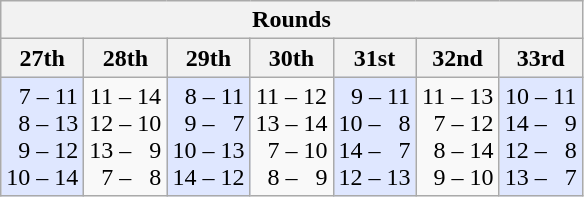<table class="wikitable">
<tr>
<th colspan=7>Rounds</th>
</tr>
<tr>
<th>27th</th>
<th>28th</th>
<th>29th</th>
<th>30th</th>
<th>31st</th>
<th>32nd</th>
<th>33rd</th>
</tr>
<tr align=center>
<td bgcolor=DFE7FF>  7 – 11 <br>   8 – 13 <br>   9 – 12 <br> 10 – 14</td>
<td>11 – 14 <br> 12 – 10 <br> 13 –   9 <br>   7 –   8</td>
<td bgcolor=DFE7FF>  8 – 11 <br>   9 –   7 <br> 10 – 13 <br> 14 – 12</td>
<td>11 – 12 <br> 13 – 14 <br>   7 – 10 <br>   8 –   9</td>
<td bgcolor=DFE7FF>  9 – 11 <br> 10 –   8 <br> 14 –   7 <br> 12 – 13</td>
<td>11 – 13 <br>   7 – 12 <br>   8 – 14 <br>   9 – 10</td>
<td bgcolor=DFE7FF>10 – 11 <br> 14 –   9 <br> 12 –   8 <br> 13 –   7</td>
</tr>
</table>
